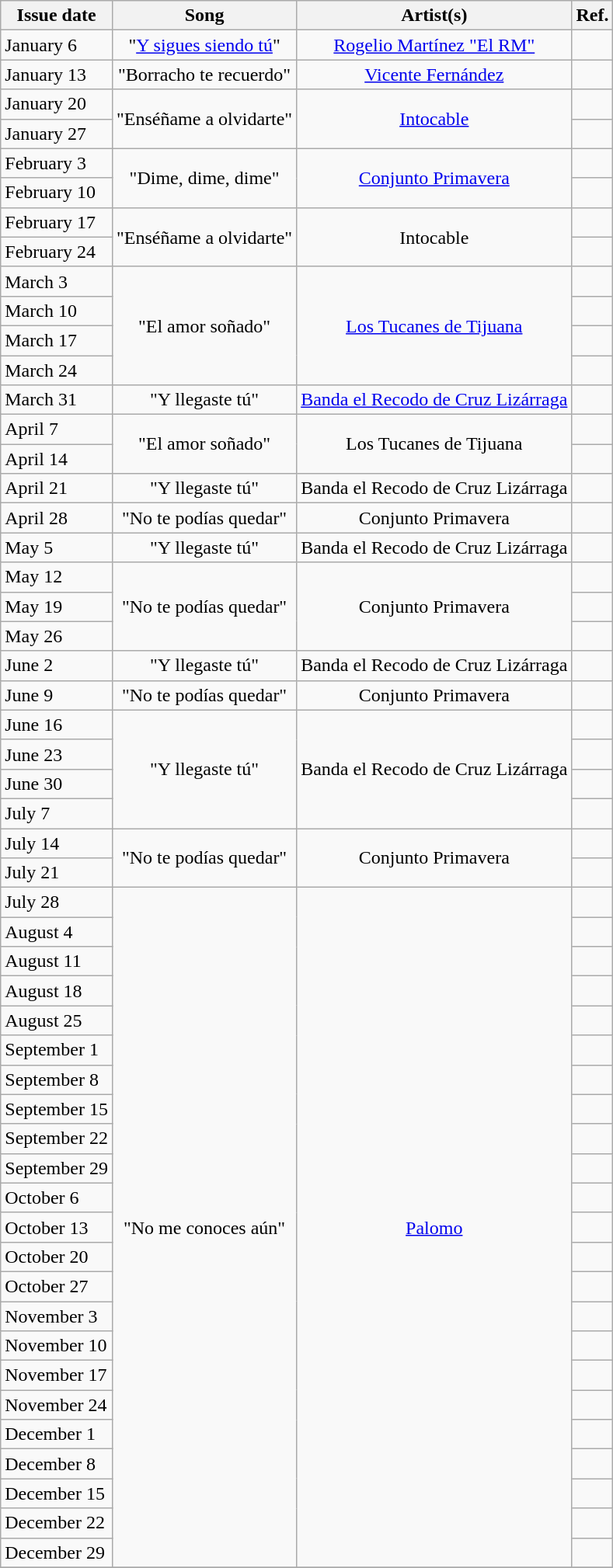<table class="wikitable">
<tr>
<th>Issue date</th>
<th>Song</th>
<th>Artist(s)</th>
<th>Ref.</th>
</tr>
<tr>
<td>January 6</td>
<td style="text-align: center;">"<a href='#'>Y sigues siendo tú</a>"</td>
<td style="text-align: center;"><a href='#'>Rogelio Martínez "El RM"</a></td>
<td style="text-align: center;"></td>
</tr>
<tr>
<td>January 13</td>
<td style="text-align: center;" rowspan="1">"Borracho te recuerdo"</td>
<td style="text-align: center;" rowspan="1"><a href='#'>Vicente Fernández</a></td>
<td style="text-align: center;"></td>
</tr>
<tr>
<td>January 20</td>
<td style="text-align: center;" rowspan="2">"Enséñame a olvidarte"</td>
<td style="text-align: center;" rowspan="2"><a href='#'>Intocable</a></td>
<td style="text-align: center;"></td>
</tr>
<tr>
<td>January 27</td>
<td style="text-align: center;"></td>
</tr>
<tr>
<td>February 3</td>
<td style="text-align: center;" rowspan="2">"Dime, dime, dime"</td>
<td style="text-align: center;" rowspan="2"><a href='#'>Conjunto Primavera</a></td>
<td style="text-align: center;"></td>
</tr>
<tr>
<td>February 10</td>
<td style="text-align: center;"></td>
</tr>
<tr>
<td>February 17</td>
<td style="text-align: center;" rowspan="2">"Enséñame a olvidarte"</td>
<td style="text-align: center;" rowspan="2">Intocable</td>
<td style="text-align: center;"></td>
</tr>
<tr>
<td>February 24</td>
<td style="text-align: center;"></td>
</tr>
<tr>
<td>March 3</td>
<td style="text-align: center;" rowspan="4">"El amor soñado"</td>
<td style="text-align: center;" rowspan="4"><a href='#'>Los Tucanes de Tijuana</a></td>
<td style="text-align: center;"></td>
</tr>
<tr>
<td>March 10</td>
<td style="text-align: center;"></td>
</tr>
<tr>
<td>March 17</td>
<td style="text-align: center;"></td>
</tr>
<tr>
<td>March 24</td>
<td style="text-align: center;"></td>
</tr>
<tr>
<td>March 31</td>
<td style="text-align: center;" rowspan="1">"Y llegaste tú"</td>
<td style="text-align: center;" rowspan="1"><a href='#'>Banda el Recodo de Cruz Lizárraga</a></td>
<td style="text-align: center;"></td>
</tr>
<tr>
<td>April 7</td>
<td style="text-align: center;" rowspan="2">"El amor soñado"</td>
<td style="text-align: center;" rowspan="2">Los Tucanes de Tijuana</td>
<td style="text-align: center;"></td>
</tr>
<tr>
<td>April 14</td>
<td style="text-align: center;"></td>
</tr>
<tr>
<td>April 21</td>
<td style="text-align: center;" rowspan="1">"Y llegaste tú"</td>
<td style="text-align: center;" rowspan="1">Banda el Recodo de Cruz Lizárraga</td>
<td style="text-align: center;"></td>
</tr>
<tr>
<td>April 28</td>
<td style="text-align: center;" rowspan="1">"No te podías quedar"</td>
<td style="text-align: center;" rowspan="1">Conjunto Primavera</td>
<td style="text-align: center;"></td>
</tr>
<tr>
<td>May 5</td>
<td style="text-align: center;" rowspan="1">"Y llegaste tú"</td>
<td style="text-align: center;" rowspan="1">Banda el Recodo de Cruz Lizárraga</td>
<td style="text-align: center;"></td>
</tr>
<tr>
<td>May 12</td>
<td style="text-align: center;" rowspan="3">"No te podías quedar"</td>
<td style="text-align: center;" rowspan="3">Conjunto Primavera</td>
<td style="text-align: center;"></td>
</tr>
<tr>
<td>May 19</td>
<td style="text-align: center;"></td>
</tr>
<tr>
<td>May 26</td>
<td style="text-align: center;"></td>
</tr>
<tr>
<td>June 2</td>
<td style="text-align: center;" rowspan="1">"Y llegaste tú"</td>
<td style="text-align: center;" rowspan="1">Banda el Recodo de Cruz Lizárraga</td>
<td style="text-align: center;"></td>
</tr>
<tr>
<td>June 9</td>
<td style="text-align: center;" rowspan="1">"No te podías quedar"</td>
<td style="text-align: center;" rowspan="1">Conjunto Primavera</td>
<td style="text-align: center;"></td>
</tr>
<tr>
<td>June 16</td>
<td style="text-align: center;" rowspan="4">"Y llegaste tú"</td>
<td style="text-align: center;" rowspan="4">Banda el Recodo de Cruz Lizárraga</td>
<td style="text-align: center;"></td>
</tr>
<tr>
<td>June 23</td>
<td style="text-align: center;"></td>
</tr>
<tr>
<td>June 30</td>
<td style="text-align: center;"></td>
</tr>
<tr>
<td>July 7</td>
<td style="text-align: center;"></td>
</tr>
<tr>
<td>July 14</td>
<td style="text-align: center;" rowspan="2">"No te podías quedar"</td>
<td style="text-align: center;" rowspan="2">Conjunto Primavera</td>
<td style="text-align: center;"></td>
</tr>
<tr>
<td>July 21</td>
<td style="text-align: center;"></td>
</tr>
<tr>
<td>July 28</td>
<td style="text-align: center;" rowspan="23">"No me conoces aún"</td>
<td style="text-align: center;" rowspan="23"><a href='#'>Palomo</a></td>
<td style="text-align: center;"></td>
</tr>
<tr>
<td>August 4</td>
<td style="text-align: center;"></td>
</tr>
<tr>
<td>August 11</td>
<td style="text-align: center;"></td>
</tr>
<tr>
<td>August 18</td>
<td style="text-align: center;"></td>
</tr>
<tr>
<td>August 25</td>
<td style="text-align: center;"></td>
</tr>
<tr>
<td>September 1</td>
<td style="text-align: center;"></td>
</tr>
<tr>
<td>September 8</td>
<td style="text-align: center;"></td>
</tr>
<tr>
<td>September 15</td>
<td style="text-align: center;"></td>
</tr>
<tr>
<td>September 22</td>
<td style="text-align: center;"></td>
</tr>
<tr>
<td>September 29</td>
<td style="text-align: center;"></td>
</tr>
<tr>
<td>October 6</td>
<td style="text-align: center;"></td>
</tr>
<tr>
<td>October 13</td>
<td style="text-align: center;"></td>
</tr>
<tr>
<td>October 20</td>
<td style="text-align: center;"></td>
</tr>
<tr>
<td>October 27</td>
<td style="text-align: center;"></td>
</tr>
<tr>
<td>November 3</td>
<td style="text-align: center;"></td>
</tr>
<tr>
<td>November 10</td>
<td style="text-align: center;"></td>
</tr>
<tr>
<td>November 17</td>
<td style="text-align: center;"></td>
</tr>
<tr>
<td>November 24</td>
<td style="text-align: center;"></td>
</tr>
<tr>
<td>December 1</td>
<td style="text-align: center;"></td>
</tr>
<tr>
<td>December 8</td>
<td style="text-align: center;"></td>
</tr>
<tr>
<td>December 15</td>
<td style="text-align: center;"></td>
</tr>
<tr>
<td>December 22</td>
<td style="text-align: center;"></td>
</tr>
<tr>
<td>December 29</td>
<td style="text-align: center;"></td>
</tr>
<tr>
</tr>
</table>
